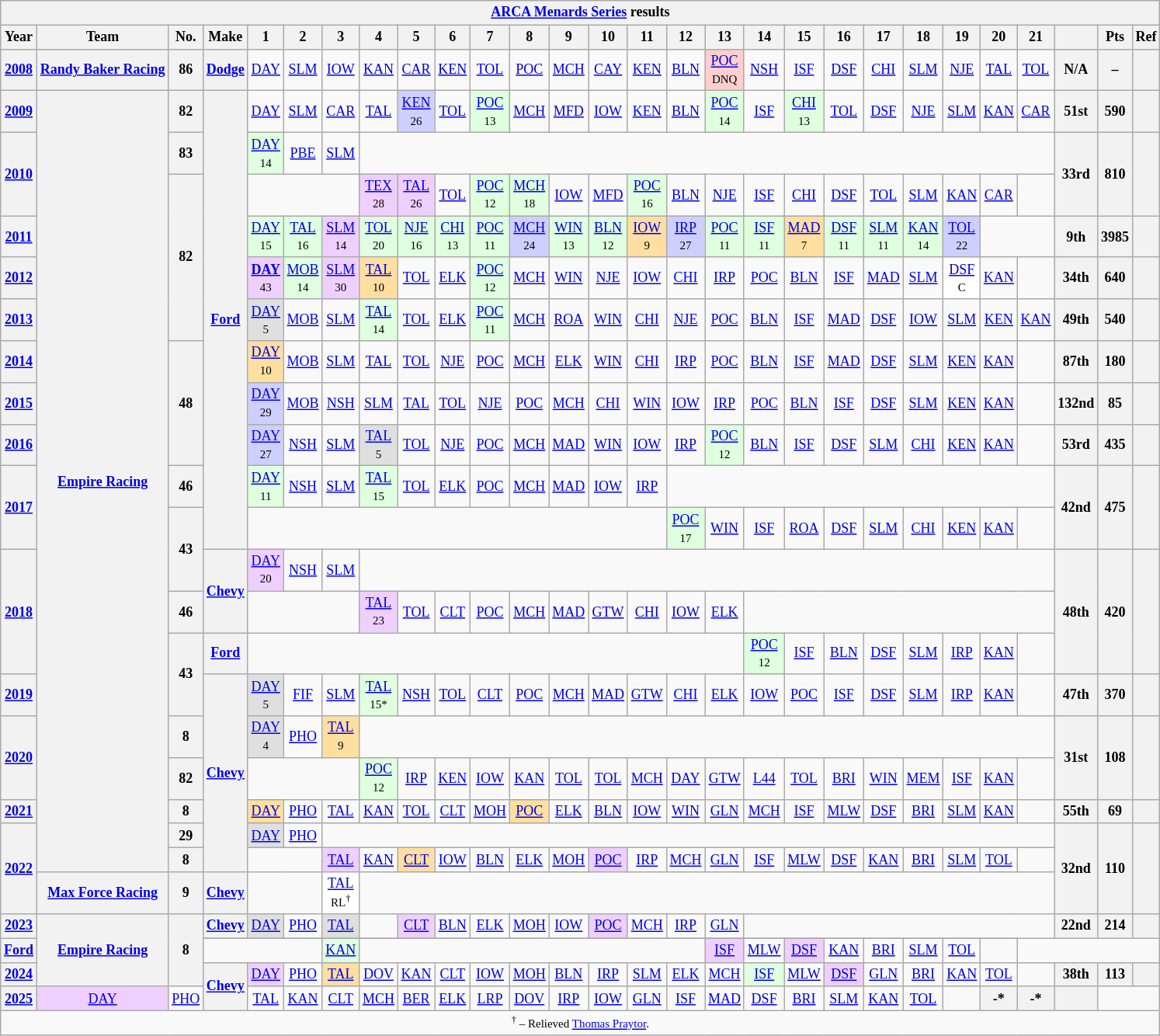<table class="wikitable" style="text-align:center; font-size:75%">
<tr>
<th colspan=45><a href='#'>ARCA Menards Series</a> results</th>
</tr>
<tr>
<th>Year</th>
<th>Team</th>
<th>No.</th>
<th>Make</th>
<th>1</th>
<th>2</th>
<th>3</th>
<th>4</th>
<th>5</th>
<th>6</th>
<th>7</th>
<th>8</th>
<th>9</th>
<th>10</th>
<th>11</th>
<th>12</th>
<th>13</th>
<th>14</th>
<th>15</th>
<th>16</th>
<th>17</th>
<th>18</th>
<th>19</th>
<th>20</th>
<th>21</th>
<th></th>
<th>Pts</th>
<th>Ref</th>
</tr>
<tr>
<th><a href='#'>2008</a></th>
<th><a href='#'>Randy Baker Racing</a></th>
<th>86</th>
<th><a href='#'>Dodge</a></th>
<td><a href='#'>DAY</a></td>
<td><a href='#'>SLM</a></td>
<td><a href='#'>IOW</a></td>
<td><a href='#'>KAN</a></td>
<td><a href='#'>CAR</a></td>
<td><a href='#'>KEN</a></td>
<td><a href='#'>TOL</a></td>
<td><a href='#'>POC</a></td>
<td><a href='#'>MCH</a></td>
<td><a href='#'>CAY</a></td>
<td><a href='#'>KEN</a></td>
<td><a href='#'>BLN</a></td>
<td style="background:#FFCFCF;"><a href='#'>POC</a><br><small>DNQ</small></td>
<td><a href='#'>NSH</a></td>
<td><a href='#'>ISF</a></td>
<td><a href='#'>DSF</a></td>
<td><a href='#'>CHI</a></td>
<td><a href='#'>SLM</a></td>
<td><a href='#'>NJE</a></td>
<td><a href='#'>TAL</a></td>
<td><a href='#'>TOL</a></td>
<th>N/A</th>
<th>–</th>
<th></th>
</tr>
<tr>
<th><a href='#'>2009</a></th>
<th rowspan=20><a href='#'>Empire Racing</a></th>
<th>82</th>
<th rowspan=11><a href='#'>Ford</a></th>
<td><a href='#'>DAY</a></td>
<td><a href='#'>SLM</a></td>
<td><a href='#'>CAR</a></td>
<td><a href='#'>TAL</a></td>
<td style="background:#CFCFFF;"><a href='#'>KEN</a><br><small>26</small></td>
<td><a href='#'>TOL</a></td>
<td style="background:#DFFFDF;"><a href='#'>POC</a><br><small>13</small></td>
<td><a href='#'>MCH</a></td>
<td><a href='#'>MFD</a></td>
<td><a href='#'>IOW</a></td>
<td><a href='#'>KEN</a></td>
<td><a href='#'>BLN</a></td>
<td style="background:#DFFFDF;"><a href='#'>POC</a><br><small>14</small></td>
<td><a href='#'>ISF</a></td>
<td style="background:#DFFFDF;"><a href='#'>CHI</a><br><small>13</small></td>
<td><a href='#'>TOL</a></td>
<td><a href='#'>DSF</a></td>
<td><a href='#'>NJE</a></td>
<td><a href='#'>SLM</a></td>
<td><a href='#'>KAN</a></td>
<td><a href='#'>CAR</a></td>
<th>51st</th>
<th>590</th>
<th></th>
</tr>
<tr>
<th rowspan=2><a href='#'>2010</a></th>
<th>83</th>
<td style="background:#DFFFDF;"><a href='#'>DAY</a><br><small>14</small></td>
<td><a href='#'>PBE</a></td>
<td><a href='#'>SLM</a></td>
<td colspan=18></td>
<th rowspan=2>33rd</th>
<th rowspan=2>810</th>
<th rowspan=2></th>
</tr>
<tr>
<th rowspan=4>82</th>
<td colspan=3></td>
<td style="background:#EFCFFF;"><a href='#'>TEX</a><br><small>28</small></td>
<td style="background:#EFCFFF;"><a href='#'>TAL</a><br><small>26</small></td>
<td><a href='#'>TOL</a></td>
<td style="background:#DFFFDF;"><a href='#'>POC</a><br><small>12</small></td>
<td style="background:#DFFFDF;"><a href='#'>MCH</a><br><small>18</small></td>
<td><a href='#'>IOW</a></td>
<td><a href='#'>MFD</a></td>
<td style="background:#DFFFDF;"><a href='#'>POC</a><br><small>16</small></td>
<td><a href='#'>BLN</a></td>
<td><a href='#'>NJE</a></td>
<td><a href='#'>ISF</a></td>
<td><a href='#'>CHI</a></td>
<td><a href='#'>DSF</a></td>
<td><a href='#'>TOL</a></td>
<td><a href='#'>SLM</a></td>
<td><a href='#'>KAN</a></td>
<td><a href='#'>CAR</a></td>
<td colspan=1></td>
</tr>
<tr>
<th><a href='#'>2011</a></th>
<td style="background:#DFFFDF;"><a href='#'>DAY</a><br><small>15</small></td>
<td style="background:#DFFFDF;"><a href='#'>TAL</a><br><small>16</small></td>
<td style="background:#EFCFFF;"><a href='#'>SLM</a><br><small>14</small></td>
<td style="background:#DFFFDF;"><a href='#'>TOL</a><br><small>20</small></td>
<td style="background:#DFFFDF;"><a href='#'>NJE</a><br><small>16</small></td>
<td style="background:#DFFFDF;"><a href='#'>CHI</a><br><small>13</small></td>
<td style="background:#DFFFDF;"><a href='#'>POC</a><br><small>11</small></td>
<td style="background:#CFCFFF;"><a href='#'>MCH</a><br><small>24</small></td>
<td style="background:#DFFFDF;"><a href='#'>WIN</a><br><small>13</small></td>
<td style="background:#DFFFDF;"><a href='#'>BLN</a><br><small>12</small></td>
<td style="background:#FFDF9F;"><a href='#'>IOW</a><br><small>9</small></td>
<td style="background:#CFCFFF;"><a href='#'>IRP</a><br><small>27</small></td>
<td style="background:#DFFFDF;"><a href='#'>POC</a><br><small>11</small></td>
<td style="background:#DFFFDF;"><a href='#'>ISF</a><br><small>11</small></td>
<td style="background:#FFDF9F;"><a href='#'>MAD</a><br><small>7</small></td>
<td style="background:#DFFFDF;"><a href='#'>DSF</a><br><small>11</small></td>
<td style="background:#DFFFDF;"><a href='#'>SLM</a><br><small>11</small></td>
<td style="background:#DFFFDF;"><a href='#'>KAN</a><br><small>14</small></td>
<td style="background:#CFCFFF;"><a href='#'>TOL</a><br><small>22</small></td>
<td colspan=2></td>
<th>9th</th>
<th>3985</th>
<th></th>
</tr>
<tr>
<th><a href='#'>2012</a></th>
<td style="background:#EFCFFF;"><strong><a href='#'>DAY</a></strong><br><small>43</small></td>
<td style="background:#DFFFDF;"><a href='#'>MOB</a><br><small>14</small></td>
<td style="background:#EFCFFF;"><a href='#'>SLM</a><br><small>30</small></td>
<td style="background:#FFDF9F;"><a href='#'>TAL</a><br><small>10</small></td>
<td><a href='#'>TOL</a></td>
<td><a href='#'>ELK</a></td>
<td style="background:#DFFFDF;"><a href='#'>POC</a><br><small>12</small></td>
<td><a href='#'>MCH</a></td>
<td><a href='#'>WIN</a></td>
<td><a href='#'>NJE</a></td>
<td><a href='#'>IOW</a></td>
<td><a href='#'>CHI</a></td>
<td><a href='#'>IRP</a></td>
<td><a href='#'>POC</a></td>
<td><a href='#'>BLN</a></td>
<td><a href='#'>ISF</a></td>
<td><a href='#'>MAD</a></td>
<td><a href='#'>SLM</a></td>
<td style="background:#FFFFFF;"><a href='#'>DSF</a><br><small>C</small></td>
<td><a href='#'>KAN</a></td>
<td colspan=1></td>
<th>34th</th>
<th>640</th>
<th></th>
</tr>
<tr>
<th><a href='#'>2013</a></th>
<td style="background:#DFDFDF;"><a href='#'>DAY</a><br><small>5</small></td>
<td><a href='#'>MOB</a></td>
<td><a href='#'>SLM</a></td>
<td style="background:#DFFFDF;"><a href='#'>TAL</a><br><small>14</small></td>
<td><a href='#'>TOL</a></td>
<td><a href='#'>ELK</a></td>
<td style="background:#DFFFDF;"><a href='#'>POC</a><br><small>11</small></td>
<td><a href='#'>MCH</a></td>
<td><a href='#'>ROA</a></td>
<td><a href='#'>WIN</a></td>
<td><a href='#'>CHI</a></td>
<td><a href='#'>NJE</a></td>
<td><a href='#'>POC</a></td>
<td><a href='#'>BLN</a></td>
<td><a href='#'>ISF</a></td>
<td><a href='#'>MAD</a></td>
<td><a href='#'>DSF</a></td>
<td><a href='#'>IOW</a></td>
<td><a href='#'>SLM</a></td>
<td><a href='#'>KEN</a></td>
<td><a href='#'>KAN</a></td>
<th>49th</th>
<th>540</th>
<th></th>
</tr>
<tr>
<th><a href='#'>2014</a></th>
<th rowspan=3>48</th>
<td style="background:#FFDF9F;"><a href='#'>DAY</a><br><small>10</small></td>
<td><a href='#'>MOB</a></td>
<td><a href='#'>SLM</a></td>
<td><a href='#'>TAL</a></td>
<td><a href='#'>TOL</a></td>
<td><a href='#'>NJE</a></td>
<td><a href='#'>POC</a></td>
<td><a href='#'>MCH</a></td>
<td><a href='#'>ELK</a></td>
<td><a href='#'>WIN</a></td>
<td><a href='#'>CHI</a></td>
<td><a href='#'>IRP</a></td>
<td><a href='#'>POC</a></td>
<td><a href='#'>BLN</a></td>
<td><a href='#'>ISF</a></td>
<td><a href='#'>MAD</a></td>
<td><a href='#'>DSF</a></td>
<td><a href='#'>SLM</a></td>
<td><a href='#'>KEN</a></td>
<td><a href='#'>KAN</a></td>
<td colspan=1></td>
<th>87th</th>
<th>180</th>
<th></th>
</tr>
<tr>
<th><a href='#'>2015</a></th>
<td style="background:#CFCFFF;"><a href='#'>DAY</a><br><small>29</small></td>
<td><a href='#'>MOB</a></td>
<td><a href='#'>NSH</a></td>
<td><a href='#'>SLM</a></td>
<td><a href='#'>TAL</a></td>
<td><a href='#'>TOL</a></td>
<td><a href='#'>NJE</a></td>
<td><a href='#'>POC</a></td>
<td><a href='#'>MCH</a></td>
<td><a href='#'>CHI</a></td>
<td><a href='#'>WIN</a></td>
<td><a href='#'>IOW</a></td>
<td><a href='#'>IRP</a></td>
<td><a href='#'>POC</a></td>
<td><a href='#'>BLN</a></td>
<td><a href='#'>ISF</a></td>
<td><a href='#'>DSF</a></td>
<td><a href='#'>SLM</a></td>
<td><a href='#'>KEN</a></td>
<td><a href='#'>KAN</a></td>
<td colspan=1></td>
<th>132nd</th>
<th>85</th>
<th></th>
</tr>
<tr>
<th><a href='#'>2016</a></th>
<td style="background:#CFCFFF;"><a href='#'>DAY</a><br><small>27</small></td>
<td><a href='#'>NSH</a></td>
<td><a href='#'>SLM</a></td>
<td style="background:#DFDFDF;"><a href='#'>TAL</a><br><small>5</small></td>
<td><a href='#'>TOL</a></td>
<td><a href='#'>NJE</a></td>
<td><a href='#'>POC</a></td>
<td><a href='#'>MCH</a></td>
<td><a href='#'>MAD</a></td>
<td><a href='#'>WIN</a></td>
<td><a href='#'>IOW</a></td>
<td><a href='#'>IRP</a></td>
<td style="background:#DFFFDF;"><a href='#'>POC</a><br><small>12</small></td>
<td><a href='#'>BLN</a></td>
<td><a href='#'>ISF</a></td>
<td><a href='#'>DSF</a></td>
<td><a href='#'>SLM</a></td>
<td><a href='#'>CHI</a></td>
<td><a href='#'>KEN</a></td>
<td><a href='#'>KAN</a></td>
<td colspan=1></td>
<th>53rd</th>
<th>435</th>
<th></th>
</tr>
<tr>
<th rowspan=2><a href='#'>2017</a></th>
<th>46</th>
<td style="background:#DFFFDF;"><a href='#'>DAY</a><br><small>11</small></td>
<td><a href='#'>NSH</a></td>
<td><a href='#'>SLM</a></td>
<td style="background:#DFFFDF;"><a href='#'>TAL</a><br><small>15</small></td>
<td><a href='#'>TOL</a></td>
<td><a href='#'>ELK</a></td>
<td><a href='#'>POC</a></td>
<td><a href='#'>MCH</a></td>
<td><a href='#'>MAD</a></td>
<td><a href='#'>IOW</a></td>
<td><a href='#'>IRP</a></td>
<td colspan=10></td>
<th rowspan=2>42nd</th>
<th rowspan=2>475</th>
<th rowspan=2></th>
</tr>
<tr>
<th rowspan=2>43</th>
<td colspan=11></td>
<td style="background:#DFFFDF;"><a href='#'>POC</a><br><small>17</small></td>
<td><a href='#'>WIN</a></td>
<td><a href='#'>ISF</a></td>
<td><a href='#'>ROA</a></td>
<td><a href='#'>DSF</a></td>
<td><a href='#'>SLM</a></td>
<td><a href='#'>CHI</a></td>
<td><a href='#'>KEN</a></td>
<td><a href='#'>KAN</a></td>
<td></td>
</tr>
<tr>
<th rowspan=3><a href='#'>2018</a></th>
<th rowspan=2><a href='#'>Chevy</a></th>
<td style="background:#EFCFFF;"><a href='#'>DAY</a><br><small>20</small></td>
<td><a href='#'>NSH</a></td>
<td><a href='#'>SLM</a></td>
<td colspan=18></td>
<th rowspan=3>48th</th>
<th rowspan=3>420</th>
<th rowspan=3></th>
</tr>
<tr>
<th>46</th>
<td colspan=3></td>
<td style="background:#EFCFFF;"><a href='#'>TAL</a><br><small>23</small></td>
<td><a href='#'>TOL</a></td>
<td><a href='#'>CLT</a></td>
<td><a href='#'>POC</a></td>
<td><a href='#'>MCH</a></td>
<td><a href='#'>MAD</a></td>
<td><a href='#'>GTW</a></td>
<td><a href='#'>CHI</a></td>
<td><a href='#'>IOW</a></td>
<td><a href='#'>ELK</a></td>
<td colspan=8></td>
</tr>
<tr>
<th rowspan=2>43</th>
<th><a href='#'>Ford</a></th>
<td colspan=13></td>
<td style="background:#DFFFDF;"><a href='#'>POC</a><br><small>12</small></td>
<td><a href='#'>ISF</a></td>
<td><a href='#'>BLN</a></td>
<td><a href='#'>DSF</a></td>
<td><a href='#'>SLM</a></td>
<td><a href='#'>IRP</a></td>
<td><a href='#'>KAN</a></td>
<td></td>
</tr>
<tr>
<th><a href='#'>2019</a></th>
<th rowspan=6><a href='#'>Chevy</a></th>
<td style="background:#DFDFDF;"><a href='#'>DAY</a><br><small>5</small></td>
<td><a href='#'>FIF</a></td>
<td><a href='#'>SLM</a></td>
<td style="background:#DFFFDF;"><a href='#'>TAL</a><br><small>15*</small></td>
<td><a href='#'>NSH</a></td>
<td><a href='#'>TOL</a></td>
<td><a href='#'>CLT</a></td>
<td><a href='#'>POC</a></td>
<td><a href='#'>MCH</a></td>
<td><a href='#'>MAD</a></td>
<td><a href='#'>GTW</a></td>
<td><a href='#'>CHI</a></td>
<td><a href='#'>ELK</a></td>
<td><a href='#'>IOW</a></td>
<td><a href='#'>POC</a></td>
<td><a href='#'>ISF</a></td>
<td><a href='#'>DSF</a></td>
<td><a href='#'>SLM</a></td>
<td><a href='#'>IRP</a></td>
<td><a href='#'>KAN</a></td>
<td></td>
<th>47th</th>
<th>370</th>
<th></th>
</tr>
<tr>
<th rowspan=2><a href='#'>2020</a></th>
<th>8</th>
<td style="background:#DFDFDF;"><a href='#'>DAY</a><br><small>4</small></td>
<td><a href='#'>PHO</a></td>
<td style="background:#FFDF9F;"><a href='#'>TAL</a><br><small>9</small></td>
<td colspan=18></td>
<th rowspan=2>31st</th>
<th rowspan=2>108</th>
<th rowspan=2></th>
</tr>
<tr>
<th>82</th>
<td colspan=3></td>
<td style="background:#DFFFDF;"><a href='#'>POC</a><br><small>12</small></td>
<td><a href='#'>IRP</a></td>
<td><a href='#'>KEN</a></td>
<td><a href='#'>IOW</a></td>
<td><a href='#'>KAN</a></td>
<td><a href='#'>TOL</a></td>
<td><a href='#'>TOL</a></td>
<td><a href='#'>MCH</a></td>
<td><a href='#'>DAY</a></td>
<td><a href='#'>GTW</a></td>
<td><a href='#'>L44</a></td>
<td><a href='#'>TOL</a></td>
<td><a href='#'>BRI</a></td>
<td><a href='#'>WIN</a></td>
<td><a href='#'>MEM</a></td>
<td><a href='#'>ISF</a></td>
<td><a href='#'>KAN</a></td>
<td></td>
</tr>
<tr>
<th><a href='#'>2021</a></th>
<th>8</th>
<td style="background:#FFDF9F;"><a href='#'>DAY</a><br></td>
<td><a href='#'>PHO</a></td>
<td><a href='#'>TAL</a></td>
<td><a href='#'>KAN</a></td>
<td><a href='#'>TOL</a></td>
<td><a href='#'>CLT</a></td>
<td><a href='#'>MOH</a></td>
<td style="background:#FFDF9F;"><a href='#'>POC</a><br></td>
<td><a href='#'>ELK</a></td>
<td><a href='#'>BLN</a></td>
<td><a href='#'>IOW</a></td>
<td><a href='#'>WIN</a></td>
<td><a href='#'>GLN</a></td>
<td><a href='#'>MCH</a></td>
<td><a href='#'>ISF</a></td>
<td><a href='#'>MLW</a></td>
<td><a href='#'>DSF</a></td>
<td><a href='#'>BRI</a></td>
<td><a href='#'>SLM</a></td>
<td><a href='#'>KAN</a></td>
<td></td>
<th>55th</th>
<th>69</th>
<th></th>
</tr>
<tr>
<th rowspan=3><a href='#'>2022</a></th>
<th>29</th>
<td style="background:#DFDFDF;"><a href='#'>DAY</a><br></td>
<td><a href='#'>PHO</a></td>
<td colspan=19></td>
<th rowspan=3>32nd</th>
<th rowspan=3>110</th>
<th rowspan=3></th>
</tr>
<tr>
<th>8</th>
<td colspan=2></td>
<td style="background:#EFCFFF;"><a href='#'>TAL</a><br></td>
<td><a href='#'>KAN</a></td>
<td style="background:#FFDF9F;"><a href='#'>CLT</a><br></td>
<td><a href='#'>IOW</a></td>
<td><a href='#'>BLN</a></td>
<td><a href='#'>ELK</a></td>
<td><a href='#'>MOH</a></td>
<td style="background:#EFCFFF;"><a href='#'>POC</a><br></td>
<td><a href='#'>IRP</a></td>
<td><a href='#'>MCH</a></td>
<td><a href='#'>GLN</a></td>
<td><a href='#'>ISF</a></td>
<td><a href='#'>MLW</a></td>
<td><a href='#'>DSF</a></td>
<td><a href='#'>KAN</a></td>
<td><a href='#'>BRI</a></td>
<td><a href='#'>SLM</a></td>
<td><a href='#'>TOL</a></td>
<td></td>
</tr>
<tr>
<th><a href='#'>Max Force Racing</a></th>
<th>9</th>
<th><a href='#'>Chevy</a></th>
<td colspan=2></td>
<td style="background:#FFFFFF;"><a href='#'>TAL</a><br><small>RL<sup>†</sup></small></td>
<td colspan=18></td>
</tr>
<tr>
<th rowspan=2><a href='#'>2023</a></th>
<th rowspan=4><a href='#'>Empire Racing</a></th>
<th rowspan=4>8</th>
<th><a href='#'>Chevy</a></th>
<td style="background:#DFDFDF;"><a href='#'>DAY</a><br></td>
<td><a href='#'>PHO</a></td>
<td style="background:#DFDFDF;"><a href='#'>TAL</a><br></td>
<td></td>
<td style="background:#EFCFFF;"><a href='#'>CLT</a><br></td>
<td><a href='#'>BLN</a></td>
<td><a href='#'>ELK</a></td>
<td><a href='#'>MOH</a></td>
<td><a href='#'>IOW</a></td>
<td style="background:#EFCFFF;"><a href='#'>POC</a><br></td>
<td><a href='#'>MCH</a></td>
<td><a href='#'>IRP</a></td>
<td><a href='#'>GLN</a></td>
<td colspan=8></td>
<th rowspan=2>22nd</th>
<th rowspan=2>214</th>
<th rowspan=2></th>
</tr>
<tr>
</tr>
<tr>
<th><a href='#'>Ford</a></th>
<td colspan=3></td>
<td style="background:#DFFFDF;"><a href='#'>KAN</a><br></td>
<td colspan=9></td>
<td style="background:#EFCFFF;"><a href='#'>ISF</a><br></td>
<td><a href='#'>MLW</a></td>
<td style="background:#EFCFFF;"><a href='#'>DSF</a><br></td>
<td><a href='#'>KAN</a></td>
<td><a href='#'>BRI</a></td>
<td><a href='#'>SLM</a></td>
<td><a href='#'>TOL</a></td>
<td></td>
</tr>
<tr>
<th><a href='#'>2024</a></th>
<th rowspan=2><a href='#'>Chevy</a></th>
<td style="background:#EFCFFF;"><a href='#'>DAY</a><br></td>
<td><a href='#'>PHO</a></td>
<td style="background:#FFDF9F;"><a href='#'>TAL</a><br></td>
<td><a href='#'>DOV</a></td>
<td><a href='#'>KAN</a></td>
<td><a href='#'>CLT</a></td>
<td><a href='#'>IOW</a></td>
<td><a href='#'>MOH</a></td>
<td><a href='#'>BLN</a></td>
<td><a href='#'>IRP</a></td>
<td><a href='#'>SLM</a></td>
<td><a href='#'>ELK</a></td>
<td><a href='#'>MCH</a></td>
<td style="background:#DFFFDF;"><a href='#'>ISF</a><br></td>
<td><a href='#'>MLW</a></td>
<td style="background:#EFCFFF;"><a href='#'>DSF</a><br></td>
<td><a href='#'>GLN</a></td>
<td><a href='#'>BRI</a></td>
<td><a href='#'>KAN</a></td>
<td><a href='#'>TOL</a></td>
<td></td>
<th>38th</th>
<th>113</th>
<th></th>
</tr>
<tr>
<th><a href='#'>2025</a></th>
<td style="background:#EFCFFF;"><a href='#'>DAY</a><br></td>
<td><a href='#'>PHO</a></td>
<td><a href='#'>TAL</a></td>
<td><a href='#'>KAN</a></td>
<td><a href='#'>CLT</a></td>
<td><a href='#'>MCH</a></td>
<td><a href='#'>BER</a></td>
<td><a href='#'>ELK</a></td>
<td><a href='#'>LRP</a></td>
<td><a href='#'>DOV</a></td>
<td><a href='#'>IRP</a></td>
<td><a href='#'>IOW</a></td>
<td><a href='#'>GLN</a></td>
<td><a href='#'>ISF</a></td>
<td><a href='#'>MAD</a></td>
<td><a href='#'>DSF</a></td>
<td><a href='#'>BRI</a></td>
<td><a href='#'>SLM</a></td>
<td><a href='#'>KAN</a></td>
<td><a href='#'>TOL</a></td>
<td></td>
<th>-*</th>
<th>-*</th>
<th></th>
</tr>
<tr>
<td colspan=42><small><sup>†</sup> – Relieved <a href='#'>Thomas Praytor</a>.</small></td>
</tr>
</table>
